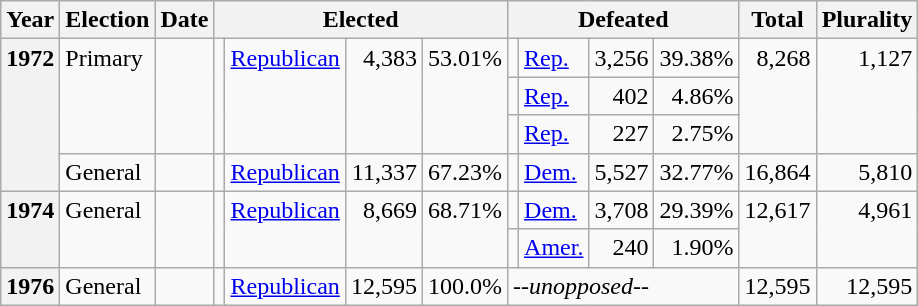<table class=wikitable>
<tr>
<th>Year</th>
<th>Election</th>
<th>Date</th>
<th ! colspan="4">Elected</th>
<th ! colspan="4">Defeated</th>
<th>Total</th>
<th>Plurality</th>
</tr>
<tr>
<th rowspan="4" valign="top">1972</th>
<td rowspan="3" valign="top">Primary</td>
<td rowspan="3" valign="top"></td>
<td rowspan="3" valign="top"></td>
<td rowspan="3" valign="top" ><a href='#'>Republican</a></td>
<td rowspan="3" valign="top" align="right">4,383</td>
<td rowspan="3" valign="top" align="right">53.01%</td>
<td valign="top"></td>
<td valign="top" ><a href='#'>Rep.</a></td>
<td valign="top" align="right">3,256</td>
<td valign="top" align="right">39.38%</td>
<td rowspan="3" valign="top" align="right">8,268</td>
<td rowspan="3" valign="top" align="right">1,127</td>
</tr>
<tr>
<td valign="top"></td>
<td valign="top" ><a href='#'>Rep.</a></td>
<td valign="top" align="right">402</td>
<td valign="top" align="right">4.86%</td>
</tr>
<tr>
<td valign="top"></td>
<td valign="top" ><a href='#'>Rep.</a></td>
<td valign="top" align="right">227</td>
<td valign="top" align="right">2.75%</td>
</tr>
<tr>
<td valign="top">General</td>
<td valign="top"></td>
<td valign="top"></td>
<td valign="top" ><a href='#'>Republican</a></td>
<td valign="top" align="right">11,337</td>
<td valign="top" align="right">67.23%</td>
<td valign="top"></td>
<td valign="top" ><a href='#'>Dem.</a></td>
<td valign="top" align="right">5,527</td>
<td valign="top" align="right">32.77%</td>
<td valign="top" align="right">16,864</td>
<td valign="top" align="right">5,810</td>
</tr>
<tr>
<th rowspan="2" valign="top">1974</th>
<td rowspan="2" valign="top">General</td>
<td rowspan="2" valign="top"></td>
<td rowspan="2" valign="top"></td>
<td rowspan="2" valign="top" ><a href='#'>Republican</a></td>
<td rowspan="2" valign="top" align="right">8,669</td>
<td rowspan="2" valign="top" align="right">68.71%</td>
<td valign="top"></td>
<td valign="top" ><a href='#'>Dem.</a></td>
<td valign="top" align="right">3,708</td>
<td valign="top" align="right">29.39%</td>
<td rowspan="2" valign="top" align="right">12,617</td>
<td rowspan="2" valign="top" align="right">4,961</td>
</tr>
<tr>
<td valign="top"></td>
<td valign="top" ><a href='#'>Amer.</a></td>
<td valign="top" align="right">240</td>
<td valign="top" align="right">1.90%</td>
</tr>
<tr>
<th valign="top">1976</th>
<td valign="top">General</td>
<td valign="top"></td>
<td valign="top"></td>
<td valign="top" ><a href='#'>Republican</a></td>
<td valign="top" align="right">12,595</td>
<td valign="top" align="right">100.0%</td>
<td valign="top" colspan="4"><em>--unopposed--</em></td>
<td valign="top" align="right">12,595</td>
<td valign="top" align="right">12,595</td>
</tr>
</table>
